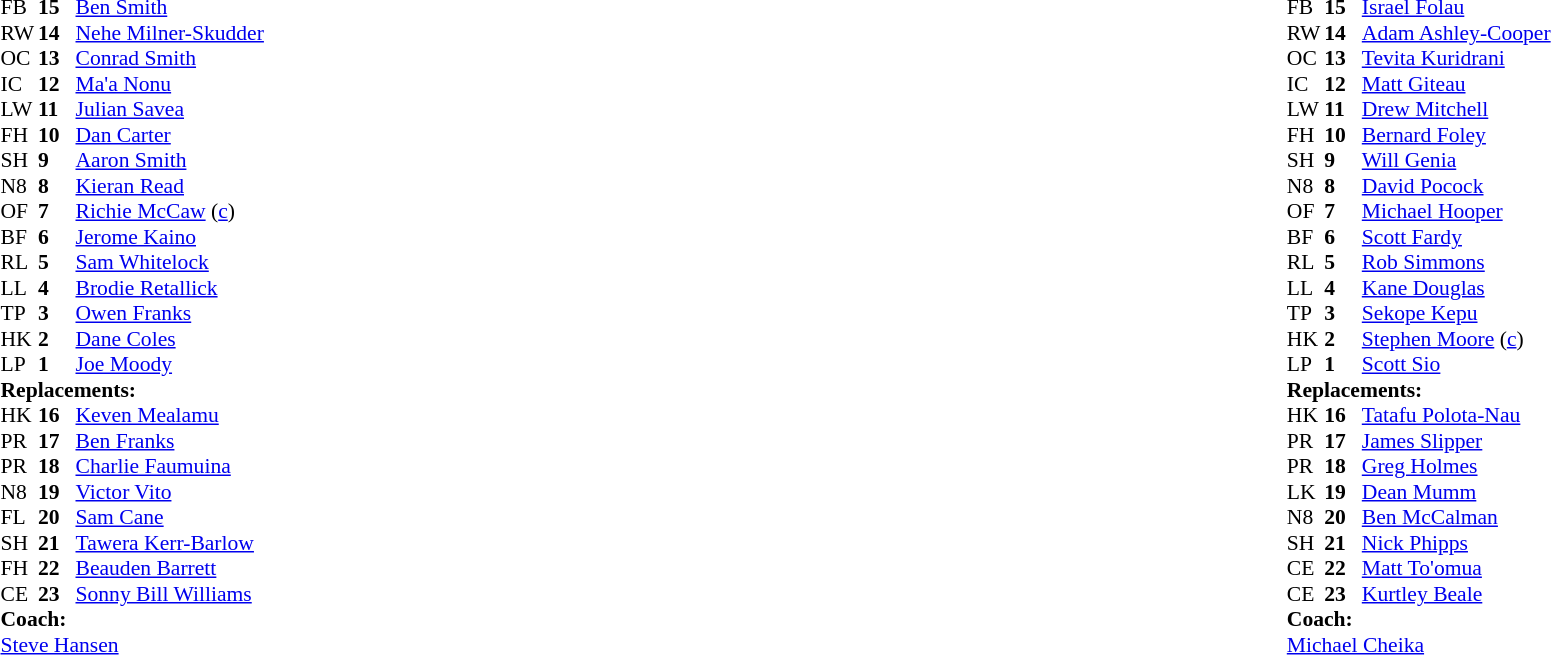<table style="width:100%">
<tr>
<td style="vertical-align:top; width:50%"><br><table style="font-size: 90%" cellspacing="0" cellpadding="0">
<tr>
<th width="25"></th>
<th width="25"></th>
</tr>
<tr>
<td>FB</td>
<td><strong>15</strong></td>
<td><a href='#'>Ben Smith</a></td>
<td></td>
</tr>
<tr>
<td>RW</td>
<td><strong>14</strong></td>
<td><a href='#'>Nehe Milner-Skudder</a></td>
<td></td>
<td></td>
</tr>
<tr>
<td>OC</td>
<td><strong>13</strong></td>
<td><a href='#'>Conrad Smith</a></td>
<td></td>
<td></td>
</tr>
<tr>
<td>IC</td>
<td><strong>12</strong></td>
<td><a href='#'>Ma'a Nonu</a></td>
</tr>
<tr>
<td>LW</td>
<td><strong>11</strong></td>
<td><a href='#'>Julian Savea</a></td>
</tr>
<tr>
<td>FH</td>
<td><strong>10</strong></td>
<td><a href='#'>Dan Carter</a></td>
</tr>
<tr>
<td>SH</td>
<td><strong>9</strong></td>
<td><a href='#'>Aaron Smith</a></td>
<td></td>
<td></td>
</tr>
<tr>
<td>N8</td>
<td><strong>8</strong></td>
<td><a href='#'>Kieran Read</a></td>
</tr>
<tr>
<td>OF</td>
<td><strong>7</strong></td>
<td><a href='#'>Richie McCaw</a> (<a href='#'>c</a>)</td>
<td></td>
<td></td>
</tr>
<tr>
<td>BF</td>
<td><strong>6</strong></td>
<td><a href='#'>Jerome Kaino</a></td>
<td></td>
<td></td>
</tr>
<tr>
<td>RL</td>
<td><strong>5</strong></td>
<td><a href='#'>Sam Whitelock</a></td>
</tr>
<tr>
<td>LL</td>
<td><strong>4</strong></td>
<td><a href='#'>Brodie Retallick</a></td>
</tr>
<tr>
<td>TP</td>
<td><strong>3</strong></td>
<td><a href='#'>Owen Franks</a></td>
<td></td>
<td></td>
</tr>
<tr>
<td>HK</td>
<td><strong>2</strong></td>
<td><a href='#'>Dane Coles</a></td>
<td></td>
<td></td>
</tr>
<tr>
<td>LP</td>
<td><strong>1</strong></td>
<td><a href='#'>Joe Moody</a></td>
<td></td>
<td></td>
</tr>
<tr>
<td colspan=3><strong>Replacements:</strong></td>
</tr>
<tr>
<td>HK</td>
<td><strong>16</strong></td>
<td><a href='#'>Keven Mealamu</a></td>
<td></td>
<td></td>
</tr>
<tr>
<td>PR</td>
<td><strong>17</strong></td>
<td><a href='#'>Ben Franks</a></td>
<td></td>
<td></td>
</tr>
<tr>
<td>PR</td>
<td><strong>18</strong></td>
<td><a href='#'>Charlie Faumuina</a></td>
<td></td>
<td></td>
</tr>
<tr>
<td>N8</td>
<td><strong>19</strong></td>
<td><a href='#'>Victor Vito</a></td>
<td></td>
<td></td>
</tr>
<tr>
<td>FL</td>
<td><strong>20</strong></td>
<td><a href='#'>Sam Cane</a></td>
<td></td>
<td></td>
</tr>
<tr>
<td>SH</td>
<td><strong>21</strong></td>
<td><a href='#'>Tawera Kerr-Barlow</a></td>
<td></td>
<td></td>
</tr>
<tr>
<td>FH</td>
<td><strong>22</strong></td>
<td><a href='#'>Beauden Barrett</a></td>
<td></td>
<td></td>
</tr>
<tr>
<td>CE</td>
<td><strong>23</strong></td>
<td><a href='#'>Sonny Bill Williams</a></td>
<td></td>
<td></td>
</tr>
<tr>
<td colspan=3><strong>Coach:</strong></td>
</tr>
<tr>
<td colspan="4"> <a href='#'>Steve Hansen</a></td>
</tr>
</table>
</td>
<td style="vertical-align:top"></td>
<td style="vertical-align:top; width:50%"><br><table style="font-size: 90%" cellspacing="0" cellpadding="0" align="center">
<tr>
<th width="25"></th>
<th width="25"></th>
</tr>
<tr>
<td>FB</td>
<td><strong>15</strong></td>
<td><a href='#'>Israel Folau</a></td>
</tr>
<tr>
<td>RW</td>
<td><strong>14</strong></td>
<td><a href='#'>Adam Ashley-Cooper</a></td>
</tr>
<tr>
<td>OC</td>
<td><strong>13</strong></td>
<td><a href='#'>Tevita Kuridrani</a></td>
</tr>
<tr>
<td>IC</td>
<td><strong>12</strong></td>
<td><a href='#'>Matt Giteau</a></td>
<td></td>
<td></td>
</tr>
<tr>
<td>LW</td>
<td><strong>11</strong></td>
<td><a href='#'>Drew Mitchell</a></td>
<td></td>
<td colspan="2"></td>
</tr>
<tr>
<td>FH</td>
<td><strong>10</strong></td>
<td><a href='#'>Bernard Foley</a></td>
</tr>
<tr>
<td>SH</td>
<td><strong>9</strong></td>
<td><a href='#'>Will Genia</a></td>
<td></td>
<td></td>
</tr>
<tr>
<td>N8</td>
<td><strong>8</strong></td>
<td><a href='#'>David Pocock</a></td>
</tr>
<tr>
<td>OF</td>
<td><strong>7</strong></td>
<td><a href='#'>Michael Hooper</a></td>
</tr>
<tr>
<td>BF</td>
<td><strong>6</strong></td>
<td><a href='#'>Scott Fardy</a></td>
<td></td>
<td></td>
</tr>
<tr>
<td>RL</td>
<td><strong>5</strong></td>
<td><a href='#'>Rob Simmons</a></td>
</tr>
<tr>
<td>LL</td>
<td><strong>4</strong></td>
<td><a href='#'>Kane Douglas</a></td>
<td></td>
<td></td>
</tr>
<tr>
<td>TP</td>
<td><strong>3</strong></td>
<td><a href='#'>Sekope Kepu</a></td>
<td></td>
<td></td>
</tr>
<tr>
<td>HK</td>
<td><strong>2</strong></td>
<td><a href='#'>Stephen Moore</a> (<a href='#'>c</a>)</td>
<td></td>
<td></td>
</tr>
<tr>
<td>LP</td>
<td><strong>1</strong></td>
<td><a href='#'>Scott Sio</a></td>
<td></td>
<td></td>
</tr>
<tr>
<td colspan=3><strong>Replacements:</strong></td>
</tr>
<tr>
<td>HK</td>
<td><strong>16</strong></td>
<td><a href='#'>Tatafu Polota-Nau</a></td>
<td></td>
<td></td>
</tr>
<tr>
<td>PR</td>
<td><strong>17</strong></td>
<td><a href='#'>James Slipper</a></td>
<td></td>
<td></td>
</tr>
<tr>
<td>PR</td>
<td><strong>18</strong></td>
<td><a href='#'>Greg Holmes</a></td>
<td></td>
<td></td>
</tr>
<tr>
<td>LK</td>
<td><strong>19</strong></td>
<td><a href='#'>Dean Mumm</a></td>
<td></td>
<td></td>
</tr>
<tr>
<td>N8</td>
<td><strong>20</strong></td>
<td><a href='#'>Ben McCalman</a></td>
<td></td>
<td></td>
</tr>
<tr>
<td>SH</td>
<td><strong>21</strong></td>
<td><a href='#'>Nick Phipps</a></td>
<td></td>
<td></td>
</tr>
<tr>
<td>CE</td>
<td><strong>22</strong></td>
<td><a href='#'>Matt To'omua</a></td>
<td></td>
<td></td>
<td></td>
</tr>
<tr>
<td>CE</td>
<td><strong>23</strong></td>
<td><a href='#'>Kurtley Beale</a></td>
<td></td>
<td></td>
</tr>
<tr>
<td colspan=3><strong>Coach:</strong></td>
</tr>
<tr>
<td colspan="4"> <a href='#'>Michael Cheika</a></td>
</tr>
</table>
</td>
</tr>
</table>
